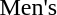<table>
<tr style="vertical-align:top">
<td>Men's</td>
<td><strong></strong> </td>
<td><strong></strong> </td>
<td><strong></strong> </td>
</tr>
</table>
